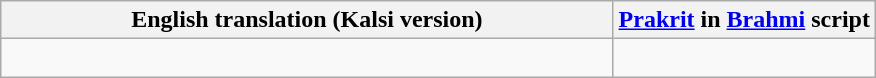<table class = "wikitable center">
<tr>
<th scope = "col" align=center>English translation (Kalsi version)</th>
<th><a href='#'>Prakrit</a> in <a href='#'>Brahmi</a> script</th>
</tr>
<tr>
<td align = left><br></td>
<td align = center width = "30%"></td>
</tr>
</table>
